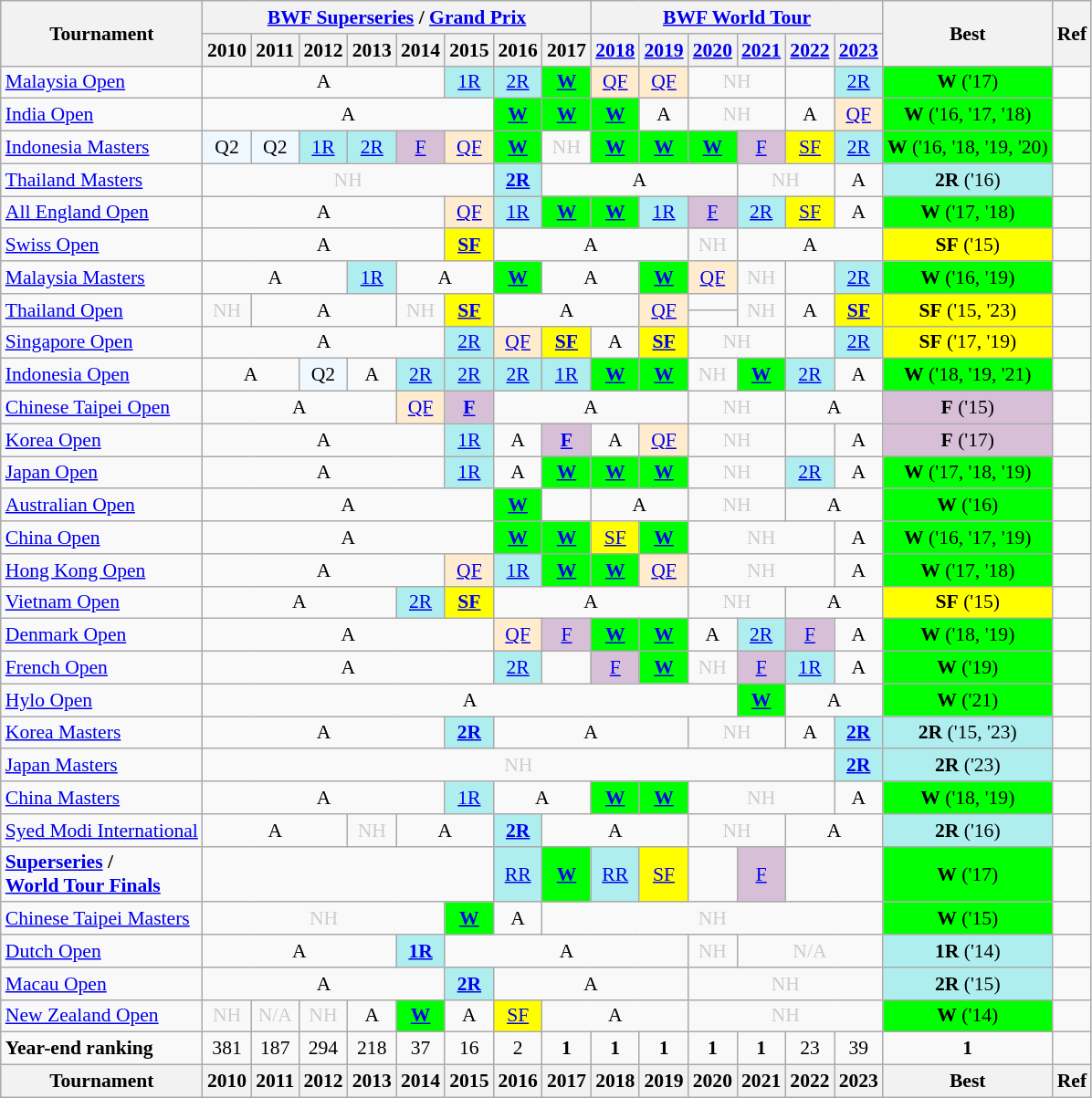<table class="wikitable" style="font-size: 90%; text-align:center">
<tr>
<th rowspan="2">Tournament</th>
<th colspan="8"><a href='#'>BWF Superseries</a> / <a href='#'>Grand Prix</a></th>
<th colspan="6"><a href='#'>BWF World Tour</a></th>
<th rowspan="2">Best</th>
<th rowspan="2">Ref</th>
</tr>
<tr>
<th>2010</th>
<th>2011</th>
<th>2012</th>
<th>2013</th>
<th>2014</th>
<th>2015</th>
<th>2016</th>
<th>2017</th>
<th><a href='#'>2018</a></th>
<th><a href='#'>2019</a></th>
<th><a href='#'>2020</a></th>
<th><a href='#'>2021</a></th>
<th><a href='#'>2022</a></th>
<th><a href='#'>2023</a></th>
</tr>
<tr>
<td align=left><a href='#'>Malaysia Open</a></td>
<td colspan="5">A</td>
<td bgcolor=AFEEEE><a href='#'>1R</a></td>
<td bgcolor=AFEEEE><a href='#'>2R</a></td>
<td bgcolor=00FF00><a href='#'><strong>W</strong></a></td>
<td bgcolor=FFEBCD><a href='#'>QF</a></td>
<td bgcolor=FFEBCD><a href='#'>QF</a></td>
<td colspan="2" style=color:#ccc>NH</td>
<td><a href='#'></a></td>
<td bgcolor=AFEEEE><a href='#'>2R</a></td>
<td bgcolor=00FF00><strong>W</strong> ('17)</td>
<td></td>
</tr>
<tr>
<td align=left><a href='#'>India Open</a></td>
<td colspan="6">A</td>
<td bgcolor=00FF00><a href='#'><strong>W</strong></a></td>
<td bgcolor=00FF00><a href='#'><strong>W</strong></a></td>
<td bgcolor=00FF00><a href='#'><strong>W</strong></a></td>
<td>A</td>
<td colspan="2" style=color:#ccc>NH</td>
<td>A</td>
<td bgcolor=FFEBCD><a href='#'>QF</a></td>
<td bgcolor=00FF00><strong>W</strong> ('16, '17, '18)</td>
<td></td>
</tr>
<tr>
<td align=left><a href='#'>Indonesia Masters</a></td>
<td bgcolor=F0F8FF>Q2</td>
<td bgcolor=F0F8FF>Q2</td>
<td bgcolor=AFEEEE><a href='#'>1R</a></td>
<td bgcolor=AFEEEE><a href='#'>2R</a></td>
<td bgcolor=D8BFD8><a href='#'>F</a></td>
<td bgcolor=FFEBCD><a href='#'>QF</a></td>
<td bgcolor=00FF00><a href='#'><strong>W</strong></a></td>
<td style=color:#ccc>NH</td>
<td bgcolor=00FF00><a href='#'><strong>W</strong></a></td>
<td bgcolor=00FF00><a href='#'><strong>W</strong></a></td>
<td bgcolor=00FF00><a href='#'><strong>W</strong></a></td>
<td bgcolor=D8BFD8><a href='#'>F</a></td>
<td bgcolor=FFFF00><a href='#'>SF</a></td>
<td bgcolor=AFEEEE><a href='#'>2R</a></td>
<td bgcolor=00FF00><strong>W</strong> ('16, '18, '19, '20)</td>
<td></td>
</tr>
<tr>
<td align=left><a href='#'>Thailand Masters</a></td>
<td colspan="6" style=color:#ccc>NH</td>
<td bgcolor=AFEEEE><a href='#'><strong>2R</strong></a></td>
<td colspan="4">A</td>
<td colspan="2" style=color:#ccc>NH</td>
<td>A</td>
<td bgcolor=AFEEEE><strong>2R</strong> ('16)</td>
<td></td>
</tr>
<tr>
<td align=left><a href='#'>All England Open</a></td>
<td colspan="5">A</td>
<td bgcolor=FFEBCD><a href='#'>QF</a></td>
<td bgcolor=AFEEEE><a href='#'>1R</a></td>
<td bgcolor=00FF00><a href='#'><strong>W</strong></a></td>
<td bgcolor=00FF00><a href='#'><strong>W</strong></a></td>
<td bgcolor=AFEEEE><a href='#'>1R</a></td>
<td bgcolor=D8BFD8><a href='#'>F</a></td>
<td bgcolor=AFEEEE><a href='#'>2R</a></td>
<td bgcolor=FFFF00><a href='#'>SF</a></td>
<td>A</td>
<td bgcolor=00FF00><strong>W</strong> ('17, '18)</td>
<td></td>
</tr>
<tr>
<td align=left><a href='#'>Swiss Open</a></td>
<td colspan="5">A</td>
<td bgcolor=FFFF00><a href='#'><strong>SF</strong></a></td>
<td colspan="4">A</td>
<td style=color:#ccc>NH</td>
<td colspan="3">A</td>
<td bgcolor=FFFF00><strong>SF</strong> ('15)</td>
<td></td>
</tr>
<tr>
<td align=left><a href='#'>Malaysia Masters</a></td>
<td colspan="3">A</td>
<td bgcolor=AFEEEE><a href='#'>1R</a></td>
<td colspan="2">A</td>
<td bgcolor=00FF00><a href='#'><strong>W</strong></a></td>
<td colspan="2">A</td>
<td bgcolor=00FF00><a href='#'><strong>W</strong></a></td>
<td bgcolor=FFEBCD><a href='#'>QF</a></td>
<td style=color:#ccc>NH</td>
<td><a href='#'></a></td>
<td bgcolor=AFEEEE><a href='#'>2R</a></td>
<td bgcolor=00FF00><strong>W</strong> ('16, '19)</td>
<td></td>
</tr>
<tr>
<td rowspan="2" align=left><a href='#'>Thailand Open</a></td>
<td rowspan="2" style=color:#ccc>NH</td>
<td rowspan="2" colspan="3">A</td>
<td rowspan="2" style=color:#ccc>NH</td>
<td rowspan="2" bgcolor=FFFF00><a href='#'><strong>SF</strong></a></td>
<td rowspan="2" colspan="3">A</td>
<td rowspan="2" bgcolor=FFEBCD><a href='#'>QF</a></td>
<td><a href='#'></a></td>
<td rowspan="2" style=color:#ccc>NH</td>
<td rowspan="2">A</td>
<td rowspan="2" bgcolor=FFFF00><strong><a href='#'>SF</a></strong></td>
<td rowspan="2" bgcolor=FFFF00><strong>SF</strong> ('15, '23)</td>
<td rowspan="2"></td>
</tr>
<tr>
<td><a href='#'></a></td>
</tr>
<tr>
<td align=left><a href='#'>Singapore Open</a></td>
<td colspan="5">A</td>
<td bgcolor=AFEEEE><a href='#'>2R</a></td>
<td bgcolor=FFEBCD><a href='#'>QF</a></td>
<td bgcolor=FFFF00><a href='#'><strong>SF</strong></a></td>
<td>A</td>
<td bgcolor=FFFF00><a href='#'><strong>SF</strong></a></td>
<td colspan="2" style=color:#ccc>NH</td>
<td><a href='#'></a></td>
<td bgcolor=AFEEEE><a href='#'>2R</a></td>
<td bgcolor=FFFF00><strong>SF</strong> ('17, '19)</td>
<td></td>
</tr>
<tr>
<td align=left><a href='#'>Indonesia Open</a></td>
<td colspan="2">A</td>
<td bgcolor=F0F8FF>Q2</td>
<td>A</td>
<td bgcolor=AFEEEE><a href='#'>2R</a></td>
<td bgcolor=AFEEEE><a href='#'>2R</a></td>
<td bgcolor=AFEEEE><a href='#'>2R</a></td>
<td bgcolor=AFEEEE><a href='#'>1R</a></td>
<td bgcolor=00FF00><a href='#'><strong>W</strong></a></td>
<td bgcolor=00FF00><a href='#'><strong>W</strong></a></td>
<td style=color:#ccc>NH</td>
<td bgcolor=00FF00><strong><a href='#'>W</a></strong></td>
<td bgcolor=AFEEEE><a href='#'>2R</a></td>
<td>A</td>
<td bgcolor=00FF00><strong>W</strong> ('18, '19, '21)</td>
<td></td>
</tr>
<tr>
<td align=left><a href='#'>Chinese Taipei Open</a></td>
<td colspan="4">A</td>
<td bgcolor=FFEBCD><a href='#'>QF</a></td>
<td bgcolor=D8BFD8><a href='#'><strong>F</strong></a></td>
<td colspan="4">A</td>
<td colspan="2" style=color:#ccc>NH</td>
<td colspan="2">A</td>
<td bgcolor=D8BFD8><strong>F</strong> ('15)</td>
<td></td>
</tr>
<tr>
<td align=left><a href='#'>Korea Open</a></td>
<td colspan="5">A</td>
<td bgcolor=AFEEEE><a href='#'>1R</a></td>
<td>A</td>
<td bgcolor=D8BFD8><a href='#'><strong>F</strong></a></td>
<td>A</td>
<td bgcolor=FFEBCD><a href='#'>QF</a></td>
<td colspan="2" style=color:#ccc>NH</td>
<td><a href='#'></a></td>
<td>A</td>
<td bgcolor=D8BFD8><strong>F</strong> ('17)</td>
<td></td>
</tr>
<tr>
<td align=left><a href='#'>Japan Open</a></td>
<td colspan="5">A</td>
<td bgcolor=AFEEEE><a href='#'>1R</a></td>
<td>A</td>
<td bgcolor=00FF00><a href='#'><strong>W</strong></a></td>
<td bgcolor=00FF00><a href='#'><strong>W</strong></a></td>
<td bgcolor=00FF00><a href='#'><strong>W</strong></a></td>
<td colspan="2" style=color:#ccc>NH</td>
<td bgcolor=AFEEEE><a href='#'>2R</a></td>
<td>A</td>
<td bgcolor=00FF00><strong>W</strong> ('17, '18, '19)</td>
<td></td>
</tr>
<tr>
<td align=left><a href='#'>Australian Open</a></td>
<td colspan="6">A</td>
<td bgcolor=00FF00><a href='#'><strong>W</strong></a></td>
<td><a href='#'></a></td>
<td colspan="2">A</td>
<td colspan="2" style=color:#ccc>NH</td>
<td colspan="2">A</td>
<td bgcolor=00FF00><strong>W</strong> ('16)</td>
<td></td>
</tr>
<tr>
<td align=left><a href='#'>China Open</a></td>
<td colspan="6">A</td>
<td bgcolor=00FF00><a href='#'><strong>W</strong></a></td>
<td bgcolor=00FF00><a href='#'><strong>W</strong></a></td>
<td bgcolor=FFFF00><a href='#'>SF</a></td>
<td bgcolor=00FF00><a href='#'><strong>W</strong></a></td>
<td colspan="3" style=color:#ccc>NH</td>
<td>A</td>
<td bgcolor=00FF00><strong>W</strong> ('16, '17, '19)</td>
<td></td>
</tr>
<tr>
<td align=left><a href='#'>Hong Kong Open</a></td>
<td colspan="5">A</td>
<td bgcolor=FFEBCD><a href='#'>QF</a></td>
<td bgcolor=AFEEEE><a href='#'>1R</a></td>
<td bgcolor=00FF00><a href='#'><strong>W</strong></a></td>
<td bgcolor=00FF00><a href='#'><strong>W</strong></a></td>
<td bgcolor=FFEBCD><a href='#'>QF</a></td>
<td colspan="3" style=color:#ccc>NH</td>
<td>A</td>
<td bgcolor=00FF00><strong>W</strong> ('17, '18)</td>
<td></td>
</tr>
<tr>
<td align=left><a href='#'>Vietnam Open</a></td>
<td colspan="4">A</td>
<td bgcolor=AFEEEE><a href='#'>2R</a></td>
<td bgcolor=FFFF00><a href='#'><strong>SF</strong></a></td>
<td colspan="4">A</td>
<td colspan="2" style=color:#ccc>NH</td>
<td colspan="2">A</td>
<td bgcolor=FFFF00><strong>SF</strong> ('15)</td>
<td></td>
</tr>
<tr>
<td align=left><a href='#'>Denmark Open</a></td>
<td colspan="6">A</td>
<td bgcolor=FFEBCD><a href='#'>QF</a></td>
<td bgcolor=D8BFD8><a href='#'>F</a></td>
<td bgcolor=00FF00><a href='#'><strong>W</strong></a></td>
<td bgcolor=00FF00><a href='#'><strong>W</strong></a></td>
<td>A</td>
<td bgcolor=AFEEEE><a href='#'>2R</a></td>
<td bgcolor=D8BFD8><a href='#'>F</a></td>
<td>A</td>
<td bgcolor=00FF00><strong>W</strong> ('18, '19)</td>
<td></td>
</tr>
<tr>
<td align=left><a href='#'>French Open</a></td>
<td colspan="6">A</td>
<td bgcolor=AFEEEE><a href='#'>2R</a></td>
<td><a href='#'></a></td>
<td bgcolor=D8BFD8><a href='#'>F</a></td>
<td bgcolor=00FF00><a href='#'><strong>W</strong></a></td>
<td style=color:#ccc>NH</td>
<td bgcolor=D8BFD8><a href='#'>F</a></td>
<td bgcolor=AFEEEE><a href='#'>1R</a></td>
<td>A</td>
<td bgcolor=00FF00><strong>W</strong> ('19)</td>
<td></td>
</tr>
<tr>
<td align=left><a href='#'>Hylo Open</a></td>
<td colspan="11">A</td>
<td bgcolor=00FF00><strong><a href='#'>W</a></strong></td>
<td colspan="2">A</td>
<td bgcolor=00FF00><strong>W</strong> ('21)</td>
<td></td>
</tr>
<tr>
<td align=left><a href='#'>Korea Masters</a></td>
<td colspan="5">A</td>
<td bgcolor=AFEEEE><a href='#'><strong>2R</strong></a></td>
<td colspan="4">A</td>
<td colspan="2" style=color:#ccc>NH</td>
<td>A</td>
<td bgcolor=AFEEEE><a href='#'><strong>2R</strong></a></td>
<td bgcolor=AFEEEE><strong>2R</strong> ('15, '23)</td>
<td></td>
</tr>
<tr>
<td align=left><a href='#'>Japan Masters</a></td>
<td colspan="13" style=color:#ccc>NH</td>
<td bgcolor=AFEEEE><a href='#'><strong>2R</strong></a></td>
<td bgcolor=AFEEEE><strong>2R</strong> ('23)</td>
<td></td>
</tr>
<tr>
<td align=left><a href='#'>China Masters</a></td>
<td colspan="5">A</td>
<td bgcolor=AFEEEE><a href='#'>1R</a></td>
<td colspan="2">A</td>
<td bgcolor=00FF00><a href='#'><strong>W</strong></a></td>
<td bgcolor=00FF00><a href='#'><strong>W</strong></a></td>
<td colspan="3" style=color:#ccc>NH</td>
<td>A</td>
<td bgcolor=00FF00><strong>W</strong> ('18, '19)</td>
<td></td>
</tr>
<tr>
<td align=left><a href='#'>Syed Modi International</a></td>
<td colspan="3">A</td>
<td style=color:#ccc>NH</td>
<td colspan="2">A</td>
<td bgcolor=AFEEEE><a href='#'><strong>2R</strong></a></td>
<td colspan="3">A</td>
<td colspan="2" style=color:#ccc>NH</td>
<td colspan="2">A</td>
<td bgcolor=AFEEEE><strong>2R</strong> ('16)</td>
<td></td>
</tr>
<tr>
<td align=left><strong><a href='#'>Superseries</a> /<br><a href='#'>World Tour Finals</a></strong></td>
<td colspan="6"></td>
<td bgcolor=AFEEEE><a href='#'>RR</a></td>
<td bgcolor=00FF00><a href='#'><strong>W</strong></a></td>
<td bgcolor=AFEEEE><a href='#'>RR</a></td>
<td bgcolor=FFFF00><a href='#'>SF</a></td>
<td></td>
<td bgcolor=D8BFD8><a href='#'>F</a></td>
<td colspan="2"></td>
<td bgcolor=00FF00><strong>W</strong> ('17)</td>
<td></td>
</tr>
<tr>
<td align=left><a href='#'>Chinese Taipei Masters</a></td>
<td colspan="5" style=color:#ccc>NH</td>
<td bgcolor=00FF00><a href='#'><strong>W</strong></a></td>
<td>A</td>
<td colspan="7" style=color:#ccc>NH</td>
<td bgcolor=00FF00><strong>W</strong> ('15)</td>
<td></td>
</tr>
<tr>
<td align=left><a href='#'>Dutch Open</a></td>
<td colspan="4">A</td>
<td bgcolor=AFEEEE><a href='#'><strong>1R</strong></a></td>
<td colspan="5">A</td>
<td style=color:#ccc>NH</td>
<td colspan="3" style=color:#ccc>N/A</td>
<td bgcolor=AFEEEE><strong>1R</strong> ('14)</td>
<td></td>
</tr>
<tr>
<td align=left><a href='#'>Macau Open</a></td>
<td colspan="5">A</td>
<td bgcolor=AFEEEE><a href='#'><strong>2R</strong></a></td>
<td colspan="4">A</td>
<td colspan="4" style=color:#ccc>NH</td>
<td bgcolor=AFEEEE><strong>2R</strong> ('15)</td>
<td></td>
</tr>
<tr>
<td align=left><a href='#'>New Zealand Open</a></td>
<td style=color:#ccc>NH</td>
<td style=color:#ccc>N/A</td>
<td style=color:#ccc>NH</td>
<td>A</td>
<td bgcolor=00FF00><a href='#'><strong>W</strong></a></td>
<td>A</td>
<td bgcolor=FFFF00><a href='#'>SF</a></td>
<td colspan="3">A</td>
<td colspan="4" style=color:#ccc>NH</td>
<td bgcolor=00FF00><strong>W</strong> ('14)</td>
<td></td>
</tr>
<tr>
<td align=left><strong>Year-end ranking</strong></td>
<td>381</td>
<td>187</td>
<td>294</td>
<td>218</td>
<td>37</td>
<td>16</td>
<td>2</td>
<td><strong>1</strong></td>
<td><strong>1</strong></td>
<td><strong>1</strong></td>
<td><strong>1</strong></td>
<td><strong>1</strong></td>
<td>23</td>
<td>39</td>
<td><strong>1</strong></td>
<td></td>
</tr>
<tr>
<th>Tournament</th>
<th>2010</th>
<th>2011</th>
<th>2012</th>
<th>2013</th>
<th>2014</th>
<th>2015</th>
<th>2016</th>
<th>2017</th>
<th>2018</th>
<th>2019</th>
<th>2020</th>
<th>2021</th>
<th>2022</th>
<th>2023</th>
<th>Best</th>
<th>Ref</th>
</tr>
</table>
